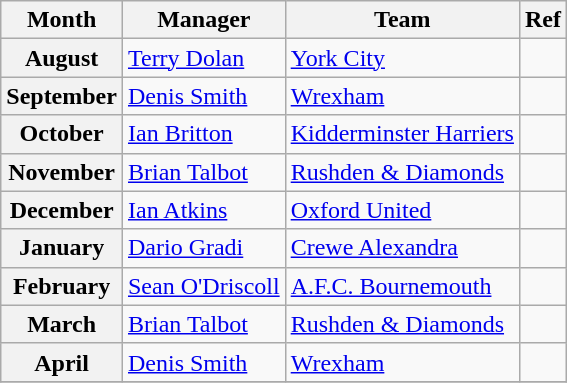<table class="wikitable">
<tr>
<th>Month</th>
<th>Manager</th>
<th>Team</th>
<th>Ref</th>
</tr>
<tr>
<th>August</th>
<td> <a href='#'>Terry Dolan</a></td>
<td><a href='#'>York City</a></td>
<td></td>
</tr>
<tr>
<th>September</th>
<td> <a href='#'>Denis Smith</a></td>
<td><a href='#'>Wrexham</a></td>
<td></td>
</tr>
<tr>
<th>October</th>
<td> <a href='#'>Ian Britton</a></td>
<td><a href='#'>Kidderminster Harriers</a></td>
<td></td>
</tr>
<tr>
<th>November</th>
<td> <a href='#'>Brian Talbot</a></td>
<td><a href='#'>Rushden & Diamonds</a></td>
<td></td>
</tr>
<tr>
<th>December</th>
<td> <a href='#'>Ian Atkins</a></td>
<td><a href='#'>Oxford United</a></td>
<td></td>
</tr>
<tr>
<th>January</th>
<td> <a href='#'>Dario Gradi</a></td>
<td><a href='#'>Crewe Alexandra</a></td>
<td></td>
</tr>
<tr>
<th>February</th>
<td> <a href='#'>Sean O'Driscoll</a></td>
<td><a href='#'>A.F.C. Bournemouth</a></td>
<td></td>
</tr>
<tr>
<th>March</th>
<td> <a href='#'>Brian Talbot</a></td>
<td><a href='#'>Rushden & Diamonds</a></td>
<td></td>
</tr>
<tr>
<th>April</th>
<td> <a href='#'>Denis Smith</a></td>
<td><a href='#'>Wrexham</a></td>
<td></td>
</tr>
<tr>
</tr>
</table>
